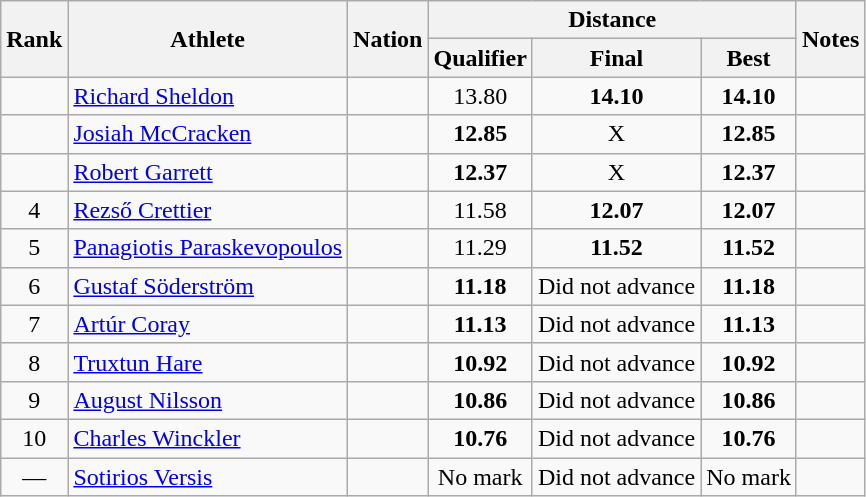<table class="wikitable sortable" style="text-align:center">
<tr>
<th rowspan=2>Rank</th>
<th rowspan=2>Athlete</th>
<th rowspan=2>Nation</th>
<th colspan=3>Distance</th>
<th rowspan=2>Notes</th>
</tr>
<tr>
<th>Qualifier</th>
<th>Final</th>
<th>Best</th>
</tr>
<tr>
<td></td>
<td align=left><a href='#'>Richard Sheldon</a></td>
<td align=left></td>
<td>13.80 </td>
<td><strong>14.10</strong> </td>
<td><strong>14.10</strong></td>
<td></td>
</tr>
<tr>
<td></td>
<td align=left><a href='#'>Josiah McCracken</a></td>
<td align=left></td>
<td><strong>12.85</strong></td>
<td data-sort-value=1.00>X</td>
<td><strong>12.85</strong></td>
<td></td>
</tr>
<tr>
<td></td>
<td align=left><a href='#'>Robert Garrett</a></td>
<td align=left></td>
<td><strong>12.37</strong></td>
<td data-sort-value=1.00>X</td>
<td><strong>12.37</strong></td>
<td></td>
</tr>
<tr>
<td>4</td>
<td align=left><a href='#'>Rezső Crettier</a></td>
<td align=left></td>
<td>11.58</td>
<td><strong>12.07</strong></td>
<td><strong>12.07</strong></td>
<td></td>
</tr>
<tr>
<td>5</td>
<td align=left><a href='#'>Panagiotis Paraskevopoulos</a></td>
<td align=left></td>
<td>11.29</td>
<td><strong>11.52</strong></td>
<td><strong>11.52</strong></td>
<td></td>
</tr>
<tr>
<td>6</td>
<td align=left><a href='#'>Gustaf Söderström</a></td>
<td align=left></td>
<td><strong>11.18</strong></td>
<td>Did not advance</td>
<td><strong>11.18</strong></td>
<td></td>
</tr>
<tr>
<td>7</td>
<td align=left><a href='#'>Artúr Coray</a></td>
<td align=left></td>
<td><strong>11.13</strong></td>
<td>Did not advance</td>
<td><strong>11.13</strong></td>
<td></td>
</tr>
<tr>
<td>8</td>
<td align=left><a href='#'>Truxtun Hare</a></td>
<td align=left></td>
<td><strong>10.92</strong></td>
<td>Did not advance</td>
<td><strong>10.92</strong></td>
<td></td>
</tr>
<tr>
<td>9</td>
<td align=left><a href='#'>August Nilsson</a></td>
<td align=left></td>
<td><strong>10.86</strong></td>
<td>Did not advance</td>
<td><strong>10.86</strong></td>
<td></td>
</tr>
<tr>
<td>10</td>
<td align=left><a href='#'>Charles Winckler</a></td>
<td align=left></td>
<td><strong>10.76</strong></td>
<td>Did not advance</td>
<td><strong>10.76</strong></td>
<td></td>
</tr>
<tr>
<td data-sort-value=11>—</td>
<td align=left><a href='#'>Sotirios Versis</a></td>
<td align=left></td>
<td data-sort=value=1.00>No mark</td>
<td>Did not advance</td>
<td data-sort-value=1.00>No mark</td>
<td></td>
</tr>
</table>
